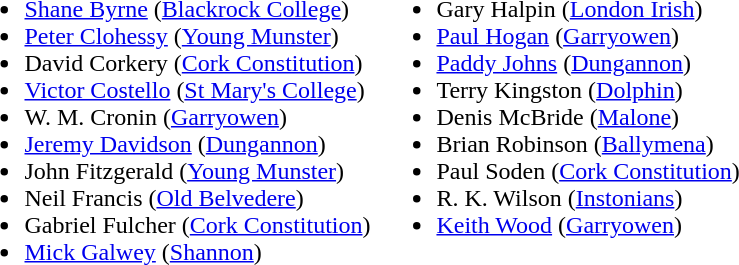<table>
<tr style="vertical-align:top">
<td><br><ul><li><a href='#'>Shane Byrne</a> (<a href='#'>Blackrock College</a>)</li><li><a href='#'>Peter Clohessy</a> (<a href='#'>Young Munster</a>)</li><li>David Corkery (<a href='#'>Cork Constitution</a>)</li><li><a href='#'>Victor Costello</a> (<a href='#'>St Mary's College</a>)</li><li>W. M. Cronin (<a href='#'>Garryowen</a>)</li><li><a href='#'>Jeremy Davidson</a> (<a href='#'>Dungannon</a>)</li><li>John Fitzgerald (<a href='#'>Young Munster</a>)</li><li>Neil Francis (<a href='#'>Old Belvedere</a>)</li><li>Gabriel Fulcher (<a href='#'>Cork Constitution</a>)</li><li><a href='#'>Mick Galwey</a> (<a href='#'>Shannon</a>)</li></ul></td>
<td><br><ul><li>Gary Halpin (<a href='#'>London Irish</a>)</li><li><a href='#'>Paul Hogan</a> (<a href='#'>Garryowen</a>)</li><li><a href='#'>Paddy Johns</a> (<a href='#'>Dungannon</a>)</li><li>Terry Kingston (<a href='#'>Dolphin</a>)</li><li>Denis McBride (<a href='#'>Malone</a>)</li><li>Brian Robinson (<a href='#'>Ballymena</a>)</li><li>Paul Soden (<a href='#'>Cork Constitution</a>)</li><li>R. K. Wilson (<a href='#'>Instonians</a>)</li><li><a href='#'>Keith Wood</a> (<a href='#'>Garryowen</a>)</li></ul></td>
</tr>
</table>
